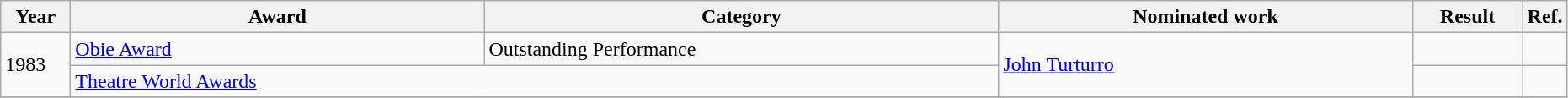<table class=wikitable>
<tr>
<th scope="col" style="width:3em;">Year</th>
<th scope="col" style="width:20em;">Award</th>
<th scope="col" style="width:25em;">Category</th>
<th scope="col" style="width:20em;">Nominated work</th>
<th scope="col" style="width:5em;">Result</th>
<th>Ref.</th>
</tr>
<tr>
<td rowspan=2>1983</td>
<td><a href='#'>Obie Award</a></td>
<td>Outstanding Performance</td>
<td rowspan=2><a href='#'>John Turturro</a></td>
<td></td>
<td></td>
</tr>
<tr>
<td colspan=2><a href='#'>Theatre World Awards</a></td>
<td></td>
<td></td>
</tr>
<tr>
</tr>
</table>
